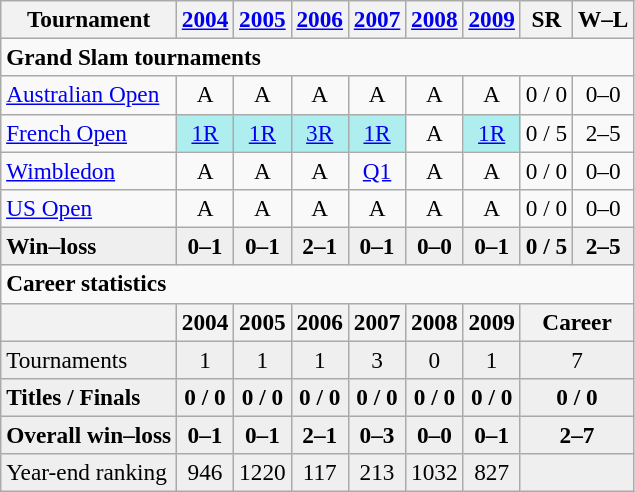<table class=wikitable style=text-align:center;font-size:97%>
<tr>
<th>Tournament</th>
<th><a href='#'>2004</a></th>
<th><a href='#'>2005</a></th>
<th><a href='#'>2006</a></th>
<th><a href='#'>2007</a></th>
<th><a href='#'>2008</a></th>
<th><a href='#'>2009</a></th>
<th>SR</th>
<th>W–L</th>
</tr>
<tr>
<td colspan="9" align="left"><strong>Grand Slam tournaments</strong></td>
</tr>
<tr>
<td align=left><a href='#'>Australian Open</a></td>
<td>A</td>
<td>A</td>
<td>A</td>
<td>A</td>
<td>A</td>
<td>A</td>
<td>0 / 0</td>
<td>0–0</td>
</tr>
<tr>
<td align=left><a href='#'>French Open</a></td>
<td bgcolor=afeeee><a href='#'>1R</a></td>
<td bgcolor=afeeee><a href='#'>1R</a></td>
<td bgcolor=afeeee><a href='#'>3R</a></td>
<td bgcolor=afeeee><a href='#'>1R</a></td>
<td>A</td>
<td bgcolor=afeeee><a href='#'>1R</a></td>
<td>0 / 5</td>
<td>2–5</td>
</tr>
<tr>
<td align=left><a href='#'>Wimbledon</a></td>
<td>A</td>
<td>A</td>
<td>A</td>
<td><a href='#'>Q1</a></td>
<td>A</td>
<td>A</td>
<td>0 / 0</td>
<td>0–0</td>
</tr>
<tr>
<td align=left><a href='#'>US Open</a></td>
<td>A</td>
<td>A</td>
<td>A</td>
<td>A</td>
<td>A</td>
<td>A</td>
<td>0 / 0</td>
<td>0–0</td>
</tr>
<tr style=font-weight:bold;background:#efefef>
<td style=text-align:left>Win–loss</td>
<td>0–1</td>
<td>0–1</td>
<td>2–1</td>
<td>0–1</td>
<td>0–0</td>
<td>0–1</td>
<td>0 / 5</td>
<td>2–5</td>
</tr>
<tr>
<td colspan="9" align="left"><strong>Career statistics</strong></td>
</tr>
<tr>
<th></th>
<th>2004</th>
<th>2005</th>
<th>2006</th>
<th>2007</th>
<th>2008</th>
<th>2009</th>
<th colspan="2">Career</th>
</tr>
<tr bgcolor="efefef">
<td align="left">Tournaments</td>
<td>1</td>
<td>1</td>
<td>1</td>
<td>3</td>
<td>0</td>
<td>1</td>
<td colspan="2">7</td>
</tr>
<tr style="font-weight:bold;background:#efefef">
<td style="text-align:left">Titles / Finals</td>
<td>0 / 0</td>
<td>0 / 0</td>
<td>0 / 0</td>
<td>0 / 0</td>
<td>0 / 0</td>
<td>0 / 0</td>
<td colspan="2">0 / 0</td>
</tr>
<tr style="font-weight:bold;background:#efefef">
<td style="text-align:left">Overall win–loss</td>
<td>0–1</td>
<td>0–1</td>
<td>2–1</td>
<td>0–3</td>
<td>0–0</td>
<td>0–1</td>
<td colspan="2">2–7</td>
</tr>
<tr bgcolor="efefef">
<td align="left">Year-end ranking</td>
<td>946</td>
<td>1220</td>
<td>117</td>
<td>213</td>
<td>1032</td>
<td>827</td>
<td colspan="2"><strong></strong></td>
</tr>
</table>
